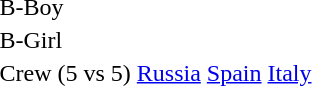<table>
<tr>
<td>B-Boy</td>
<td></td>
<td></td>
<td></td>
</tr>
<tr>
<td>B-Girl</td>
<td></td>
<td></td>
<td></td>
</tr>
<tr>
<td>Crew (5 vs 5)</td>
<td> <a href='#'>Russia</a></td>
<td> <a href='#'>Spain</a></td>
<td> <a href='#'>Italy</a></td>
</tr>
</table>
